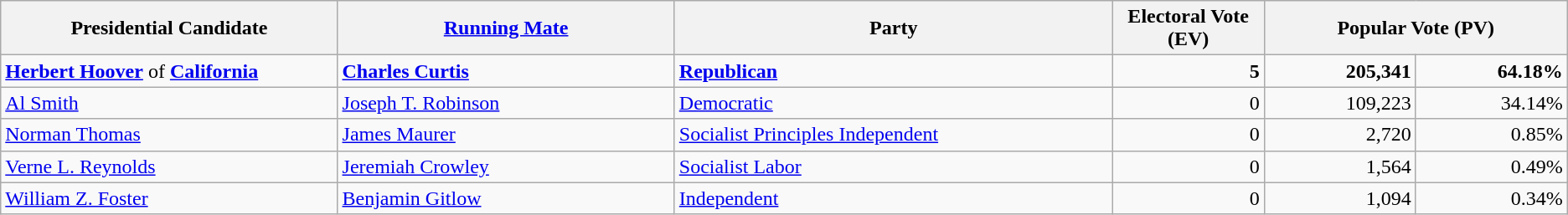<table class="wikitable">
<tr>
<th width="20%">Presidential Candidate</th>
<th width="20%"><a href='#'>Running Mate</a></th>
<th width="26%">Party</th>
<th width="9%">Electoral Vote (EV)</th>
<th colspan="2" width="18%">Popular Vote (PV)</th>
</tr>
<tr>
<td><strong><a href='#'>Herbert Hoover</a></strong> of <strong><a href='#'>California</a></strong></td>
<td><strong><a href='#'>Charles Curtis</a></strong></td>
<td><strong><a href='#'>Republican</a></strong></td>
<td align="right"><strong>5</strong></td>
<td align="right"><strong>205,341</strong></td>
<td align="right"><strong>64.18%</strong></td>
</tr>
<tr>
<td><a href='#'>Al Smith</a></td>
<td><a href='#'>Joseph T. Robinson</a></td>
<td><a href='#'>Democratic</a></td>
<td align="right">0</td>
<td align="right">109,223</td>
<td align="right">34.14%</td>
</tr>
<tr>
<td><a href='#'>Norman Thomas</a></td>
<td><a href='#'>James Maurer</a></td>
<td><a href='#'>Socialist Principles Independent</a></td>
<td align="right">0</td>
<td align="right">2,720</td>
<td align="right">0.85%</td>
</tr>
<tr>
<td><a href='#'>Verne L. Reynolds</a></td>
<td><a href='#'>Jeremiah Crowley</a></td>
<td><a href='#'>Socialist Labor</a></td>
<td align="right">0</td>
<td align="right">1,564</td>
<td align="right">0.49%</td>
</tr>
<tr>
<td><a href='#'>William Z. Foster</a></td>
<td><a href='#'>Benjamin Gitlow</a></td>
<td><a href='#'>Independent</a></td>
<td align="right">0</td>
<td align="right">1,094</td>
<td align="right">0.34%</td>
</tr>
</table>
